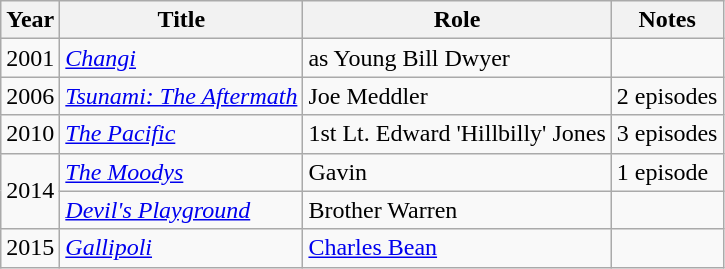<table class="wikitable">
<tr>
<th>Year</th>
<th>Title</th>
<th>Role</th>
<th>Notes</th>
</tr>
<tr>
<td>2001</td>
<td><em><a href='#'>Changi</a></em></td>
<td>as Young Bill Dwyer</td>
<td></td>
</tr>
<tr>
<td>2006</td>
<td><em><a href='#'>Tsunami: The Aftermath</a></em></td>
<td>Joe Meddler</td>
<td>2 episodes</td>
</tr>
<tr>
<td>2010</td>
<td><em><a href='#'>The Pacific</a></em></td>
<td>1st Lt. Edward 'Hillbilly' Jones</td>
<td>3 episodes</td>
</tr>
<tr>
<td rowspan=2>2014</td>
<td><em><a href='#'>The Moodys</a></em></td>
<td>Gavin</td>
<td>1 episode</td>
</tr>
<tr>
<td><em><a href='#'>Devil's Playground</a></em></td>
<td>Brother Warren</td>
<td></td>
</tr>
<tr>
<td>2015</td>
<td><em><a href='#'>Gallipoli</a></em></td>
<td><a href='#'>Charles Bean</a></td>
<td></td>
</tr>
</table>
